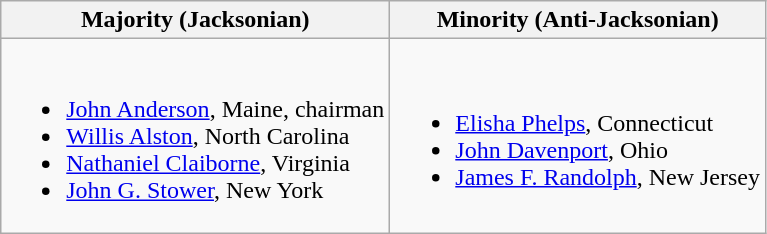<table class=wikitable>
<tr>
<th>Majority (Jacksonian)</th>
<th>Minority (Anti-Jacksonian)</th>
</tr>
<tr>
<td><br><ul><li><a href='#'>John Anderson</a>, Maine, chairman</li><li><a href='#'>Willis Alston</a>, North Carolina</li><li><a href='#'>Nathaniel Claiborne</a>, Virginia</li><li><a href='#'>John G. Stower</a>, New York</li></ul></td>
<td><br><ul><li><a href='#'>Elisha Phelps</a>, Connecticut</li><li><a href='#'>John Davenport</a>, Ohio</li><li><a href='#'>James F. Randolph</a>, New Jersey</li></ul></td>
</tr>
</table>
